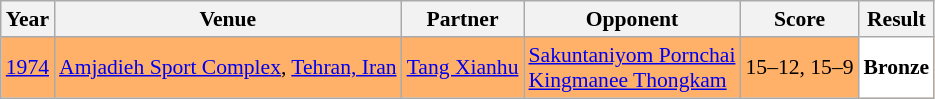<table class="sortable wikitable" style="font-size: 90%;">
<tr>
<th>Year</th>
<th>Venue</th>
<th>Partner</th>
<th>Opponent</th>
<th>Score</th>
<th>Result</th>
</tr>
<tr style="background:#FFB069">
<td align="center"><a href='#'>1974</a></td>
<td align="left"><a href='#'>Amjadieh Sport Complex</a>, <a href='#'>Tehran, Iran</a></td>
<td align="left"> <a href='#'>Tang Xianhu</a></td>
<td align="left"> <a href='#'>Sakuntaniyom Pornchai</a><br>  <a href='#'>Kingmanee Thongkam</a></td>
<td align="left">15–12, 15–9</td>
<td style="text-align:left; background:white"> <strong>Bronze</strong></td>
</tr>
</table>
